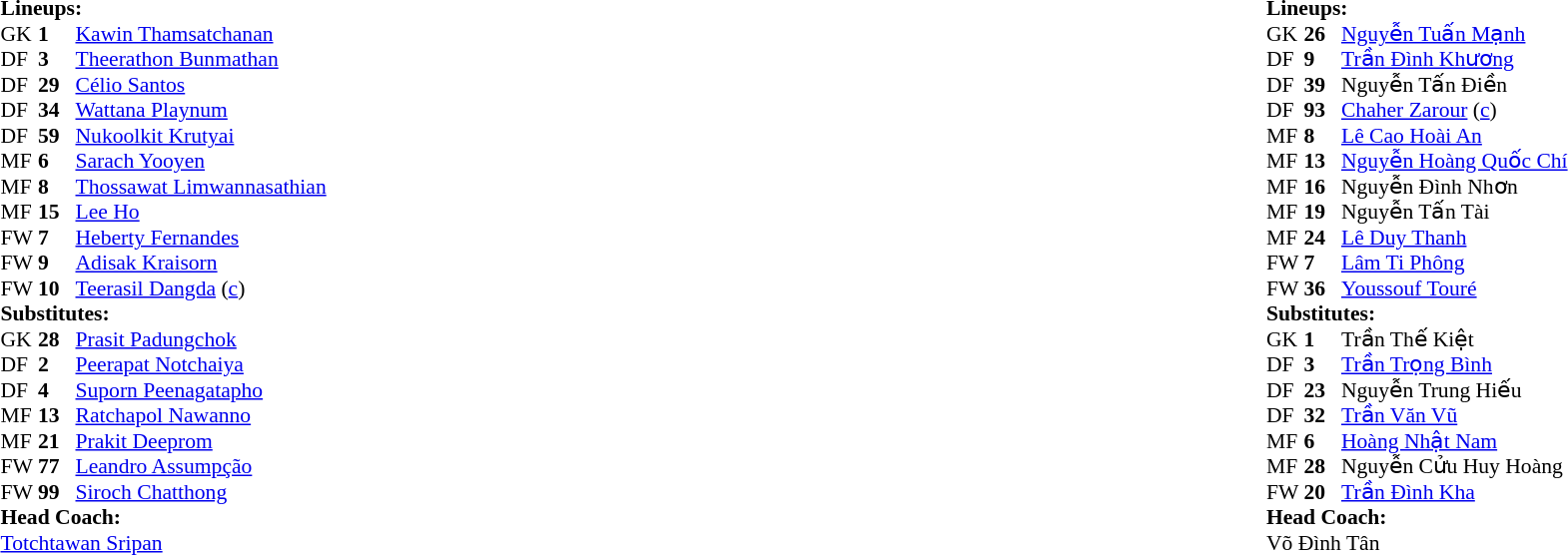<table style="width:100%">
<tr>
<td style="vertical-align:top; width:50%"><br><table style="font-size: 90%" cellspacing="0" cellpadding="0">
<tr>
<th width=25></th>
<th width=25></th>
</tr>
<tr>
<td colspan=3><strong>Lineups:</strong></td>
</tr>
<tr>
<td>GK</td>
<td><strong>1</strong></td>
<td> <a href='#'>Kawin Thamsatchanan</a></td>
</tr>
<tr>
<td>DF</td>
<td><strong>3</strong></td>
<td> <a href='#'>Theerathon Bunmathan</a></td>
<td></td>
<td></td>
</tr>
<tr>
<td>DF</td>
<td><strong>29</strong></td>
<td> <a href='#'>Célio Santos</a></td>
</tr>
<tr>
<td>DF</td>
<td><strong>34</strong></td>
<td> <a href='#'>Wattana Playnum</a></td>
<td></td>
<td></td>
</tr>
<tr>
<td>DF</td>
<td><strong>59</strong></td>
<td> <a href='#'>Nukoolkit Krutyai</a></td>
</tr>
<tr>
<td>MF</td>
<td><strong>6</strong></td>
<td> <a href='#'>Sarach Yooyen</a></td>
<td></td>
<td></td>
</tr>
<tr>
<td>MF</td>
<td><strong>8</strong></td>
<td> <a href='#'>Thossawat Limwannasathian</a></td>
<td></td>
<td></td>
</tr>
<tr>
<td>MF</td>
<td><strong>15</strong></td>
<td> <a href='#'>Lee Ho</a></td>
</tr>
<tr>
<td>FW</td>
<td><strong>7</strong></td>
<td> <a href='#'>Heberty Fernandes</a></td>
<td></td>
<td></td>
</tr>
<tr>
<td>FW</td>
<td><strong>9</strong></td>
<td> <a href='#'>Adisak Kraisorn</a></td>
<td></td>
<td></td>
</tr>
<tr>
<td>FW</td>
<td><strong>10</strong></td>
<td> <a href='#'>Teerasil Dangda</a> (<a href='#'>c</a>)</td>
<td></td>
</tr>
<tr>
<td colspan=3><strong>Substitutes:</strong></td>
</tr>
<tr>
<td>GK</td>
<td><strong>28</strong></td>
<td> <a href='#'>Prasit Padungchok</a></td>
</tr>
<tr>
<td>DF</td>
<td><strong>2</strong></td>
<td> <a href='#'>Peerapat Notchaiya</a></td>
<td></td>
<td></td>
</tr>
<tr>
<td>DF</td>
<td><strong>4</strong></td>
<td> <a href='#'>Suporn Peenagatapho</a></td>
<td></td>
<td></td>
</tr>
<tr>
<td>MF</td>
<td><strong>13</strong></td>
<td> <a href='#'>Ratchapol Nawanno</a></td>
<td></td>
<td></td>
</tr>
<tr>
<td>MF</td>
<td><strong>21</strong></td>
<td> <a href='#'>Prakit Deeprom</a></td>
<td></td>
<td></td>
</tr>
<tr>
<td>FW</td>
<td><strong>77</strong></td>
<td> <a href='#'>Leandro Assumpção</a></td>
<td></td>
<td></td>
</tr>
<tr>
<td>FW</td>
<td><strong>99</strong></td>
<td> <a href='#'>Siroch Chatthong</a></td>
<td></td>
<td></td>
</tr>
<tr>
<td colspan=3><strong>Head Coach:</strong></td>
</tr>
<tr>
<td colspan=4> <a href='#'>Totchtawan Sripan</a></td>
</tr>
</table>
</td>
<td style="vertical-align:top"></td>
<td style="vertical-align:top; width:50%"><br><table cellspacing="0" cellpadding="0" style="font-size:90%; margin:auto">
<tr>
<th width=25></th>
<th width=25></th>
</tr>
<tr>
<td colspan=3><strong>Lineups:</strong></td>
</tr>
<tr>
<td>GK</td>
<td><strong>26</strong></td>
<td> <a href='#'>Nguyễn Tuấn Mạnh</a></td>
</tr>
<tr>
<td>DF</td>
<td><strong>9</strong></td>
<td> <a href='#'>Trần Đình Khương</a></td>
</tr>
<tr>
<td>DF</td>
<td><strong>39</strong></td>
<td> Nguyễn Tấn Điền</td>
</tr>
<tr>
<td>DF</td>
<td><strong>93</strong></td>
<td> <a href='#'>Chaher Zarour</a> (<a href='#'>c</a>)</td>
</tr>
<tr>
<td>MF</td>
<td><strong>8</strong></td>
<td> <a href='#'>Lê Cao Hoài An</a></td>
</tr>
<tr>
<td>MF</td>
<td><strong>13</strong></td>
<td> <a href='#'>Nguyễn Hoàng Quốc Chí</a></td>
</tr>
<tr>
<td>MF</td>
<td><strong>16</strong></td>
<td> Nguyễn Đình Nhơn</td>
<td></td>
</tr>
<tr>
<td>MF</td>
<td><strong>19</strong></td>
<td> Nguyễn Tấn Tài</td>
</tr>
<tr>
<td>MF</td>
<td><strong>24</strong></td>
<td> <a href='#'>Lê Duy Thanh</a></td>
<td></td>
</tr>
<tr>
<td>FW</td>
<td><strong>7</strong></td>
<td> <a href='#'>Lâm Ti Phông</a></td>
<td></td>
</tr>
<tr>
<td>FW</td>
<td><strong>36</strong></td>
<td> <a href='#'>Youssouf Touré</a></td>
</tr>
<tr>
<td colspan=3><strong>Substitutes:</strong></td>
</tr>
<tr>
<td>GK</td>
<td><strong>1</strong></td>
<td> Trần Thế Kiệt</td>
</tr>
<tr>
<td>DF</td>
<td><strong>3</strong></td>
<td> <a href='#'>Trần Trọng Bình</a></td>
</tr>
<tr>
<td>DF</td>
<td><strong>23</strong></td>
<td> Nguyễn Trung Hiếu</td>
</tr>
<tr>
<td>DF</td>
<td><strong>32</strong></td>
<td> <a href='#'>Trần Văn Vũ</a></td>
<td></td>
</tr>
<tr>
<td>MF</td>
<td><strong>6</strong></td>
<td> <a href='#'>Hoàng Nhật Nam</a></td>
<td></td>
</tr>
<tr>
<td>MF</td>
<td><strong>28</strong></td>
<td> Nguyễn Cửu Huy Hoàng</td>
</tr>
<tr>
<td>FW</td>
<td><strong>20</strong></td>
<td> <a href='#'>Trần Đình Kha</a></td>
<td></td>
</tr>
<tr>
<td colspan=3><strong>Head Coach:</strong></td>
</tr>
<tr>
<td colspan=4> Võ Đình Tân</td>
</tr>
</table>
</td>
</tr>
</table>
